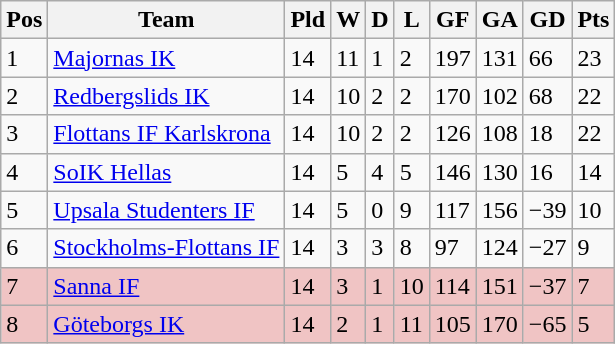<table class="wikitable">
<tr>
<th><span>Pos</span></th>
<th>Team</th>
<th><span>Pld</span></th>
<th><span>W</span></th>
<th><span>D</span></th>
<th><span>L</span></th>
<th><span>GF</span></th>
<th><span>GA</span></th>
<th><span>GD</span></th>
<th><span>Pts</span></th>
</tr>
<tr>
<td>1</td>
<td><a href='#'>Majornas IK</a></td>
<td>14</td>
<td>11</td>
<td>1</td>
<td>2</td>
<td>197</td>
<td>131</td>
<td>66</td>
<td>23</td>
</tr>
<tr>
<td>2</td>
<td><a href='#'>Redbergslids IK</a></td>
<td>14</td>
<td>10</td>
<td>2</td>
<td>2</td>
<td>170</td>
<td>102</td>
<td>68</td>
<td>22</td>
</tr>
<tr>
<td>3</td>
<td><a href='#'>Flottans IF Karlskrona</a></td>
<td>14</td>
<td>10</td>
<td>2</td>
<td>2</td>
<td>126</td>
<td>108</td>
<td>18</td>
<td>22</td>
</tr>
<tr>
<td>4</td>
<td><a href='#'>SoIK Hellas</a></td>
<td>14</td>
<td>5</td>
<td>4</td>
<td>5</td>
<td>146</td>
<td>130</td>
<td>16</td>
<td>14</td>
</tr>
<tr>
<td>5</td>
<td><a href='#'>Upsala Studenters IF</a></td>
<td>14</td>
<td>5</td>
<td>0</td>
<td>9</td>
<td>117</td>
<td>156</td>
<td>−39</td>
<td>10</td>
</tr>
<tr>
<td>6</td>
<td><a href='#'>Stockholms-Flottans IF</a></td>
<td>14</td>
<td>3</td>
<td>3</td>
<td>8</td>
<td>97</td>
<td>124</td>
<td>−27</td>
<td>9</td>
</tr>
<tr align="left" style="background:#f0c4c4;">
<td>7</td>
<td><a href='#'>Sanna IF</a></td>
<td>14</td>
<td>3</td>
<td>1</td>
<td>10</td>
<td>114</td>
<td>151</td>
<td>−37</td>
<td>7</td>
</tr>
<tr align="left" style="background:#f0c4c4;">
<td>8</td>
<td><a href='#'>Göteborgs IK</a></td>
<td>14</td>
<td>2</td>
<td>1</td>
<td>11</td>
<td>105</td>
<td>170</td>
<td>−65</td>
<td>5</td>
</tr>
</table>
